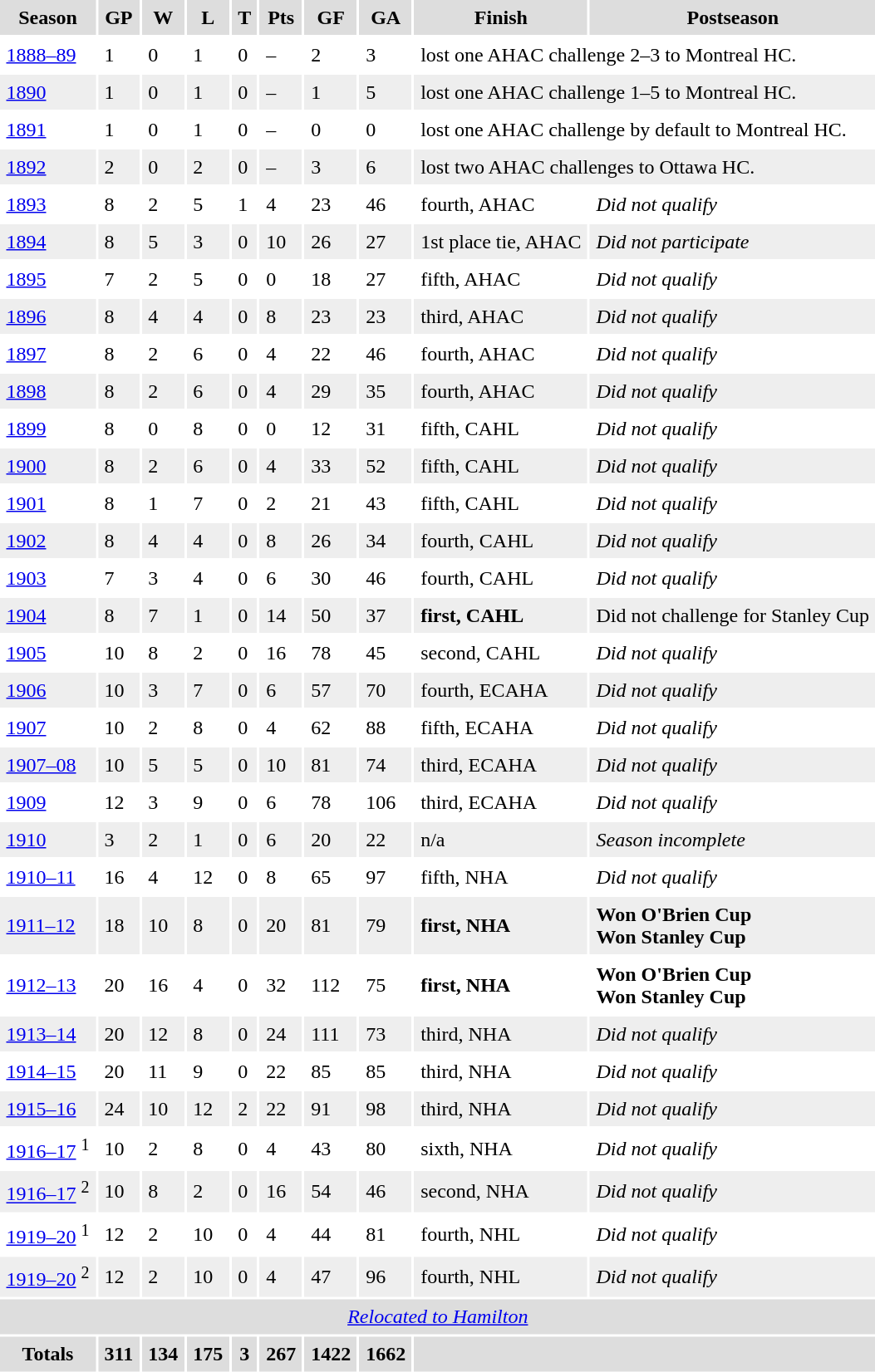<table cellpadding=5>
<tr bgcolor="#dddddd">
<th>Season</th>
<th>GP</th>
<th>W</th>
<th>L</th>
<th>T</th>
<th>Pts</th>
<th>GF</th>
<th>GA</th>
<th>Finish</th>
<th>Postseason</th>
</tr>
<tr>
<td><a href='#'>1888–89</a></td>
<td>1</td>
<td>0</td>
<td>1</td>
<td>0</td>
<td>–</td>
<td>2</td>
<td>3</td>
<td colspan="2">lost one AHAC challenge 2–3 to Montreal HC.</td>
</tr>
<tr bgcolor="#eeeeee">
<td><a href='#'>1890</a></td>
<td>1</td>
<td>0</td>
<td>1</td>
<td>0</td>
<td>–</td>
<td>1</td>
<td>5</td>
<td colspan="2">lost one AHAC challenge 1–5 to Montreal HC.</td>
</tr>
<tr>
<td><a href='#'>1891</a></td>
<td>1</td>
<td>0</td>
<td>1</td>
<td>0</td>
<td>–</td>
<td>0</td>
<td>0</td>
<td colspan="2">lost one AHAC challenge by default to Montreal HC.</td>
</tr>
<tr bgcolor="#eeeeee">
<td><a href='#'>1892</a></td>
<td>2</td>
<td>0</td>
<td>2</td>
<td>0</td>
<td>–</td>
<td>3</td>
<td>6</td>
<td colspan="2">lost two AHAC challenges to Ottawa HC.</td>
</tr>
<tr>
<td><a href='#'>1893</a></td>
<td>8</td>
<td>2</td>
<td>5</td>
<td>1</td>
<td>4</td>
<td>23</td>
<td>46</td>
<td>fourth, AHAC</td>
<td><em>Did not qualify</em></td>
</tr>
<tr bgcolor="#eeeeee">
<td><a href='#'>1894</a></td>
<td>8</td>
<td>5</td>
<td>3</td>
<td>0</td>
<td>10</td>
<td>26</td>
<td>27</td>
<td>1st place tie, AHAC</td>
<td><em>Did not participate</em></td>
</tr>
<tr>
<td><a href='#'>1895</a></td>
<td>7</td>
<td>2</td>
<td>5</td>
<td>0</td>
<td>0</td>
<td>18</td>
<td>27</td>
<td>fifth, AHAC</td>
<td><em>Did not qualify</em></td>
</tr>
<tr bgcolor="#eeeeee">
<td><a href='#'>1896</a></td>
<td>8</td>
<td>4</td>
<td>4</td>
<td>0</td>
<td>8</td>
<td>23</td>
<td>23</td>
<td>third, AHAC</td>
<td><em>Did not qualify</em></td>
</tr>
<tr>
<td><a href='#'>1897</a></td>
<td>8</td>
<td>2</td>
<td>6</td>
<td>0</td>
<td>4</td>
<td>22</td>
<td>46</td>
<td>fourth, AHAC</td>
<td><em>Did not qualify</em></td>
</tr>
<tr bgcolor="#eeeeee">
<td><a href='#'>1898</a></td>
<td>8</td>
<td>2</td>
<td>6</td>
<td>0</td>
<td>4</td>
<td>29</td>
<td>35</td>
<td>fourth, AHAC</td>
<td><em>Did not qualify</em></td>
</tr>
<tr>
<td><a href='#'>1899</a></td>
<td>8</td>
<td>0</td>
<td>8</td>
<td>0</td>
<td>0</td>
<td>12</td>
<td>31</td>
<td>fifth, CAHL</td>
<td><em>Did not qualify</em></td>
</tr>
<tr bgcolor="#eeeeee">
<td><a href='#'>1900</a></td>
<td>8</td>
<td>2</td>
<td>6</td>
<td>0</td>
<td>4</td>
<td>33</td>
<td>52</td>
<td>fifth, CAHL</td>
<td><em>Did not qualify</em></td>
</tr>
<tr>
<td><a href='#'>1901</a></td>
<td>8</td>
<td>1</td>
<td>7</td>
<td>0</td>
<td>2</td>
<td>21</td>
<td>43</td>
<td>fifth, CAHL</td>
<td><em>Did not qualify</em></td>
</tr>
<tr bgcolor="#eeeeee">
<td><a href='#'>1902</a></td>
<td>8</td>
<td>4</td>
<td>4</td>
<td>0</td>
<td>8</td>
<td>26</td>
<td>34</td>
<td>fourth, CAHL</td>
<td><em>Did not qualify</em></td>
</tr>
<tr>
<td><a href='#'>1903</a></td>
<td>7</td>
<td>3</td>
<td>4</td>
<td>0</td>
<td>6</td>
<td>30</td>
<td>46</td>
<td>fourth, CAHL</td>
<td><em>Did not qualify</em></td>
</tr>
<tr bgcolor="#eeeeee">
<td><a href='#'>1904</a></td>
<td>8</td>
<td>7</td>
<td>1</td>
<td>0</td>
<td>14</td>
<td>50</td>
<td>37</td>
<td><strong>first, CAHL</strong></td>
<td>Did not challenge for Stanley Cup</td>
</tr>
<tr>
<td><a href='#'>1905</a></td>
<td>10</td>
<td>8</td>
<td>2</td>
<td>0</td>
<td>16</td>
<td>78</td>
<td>45</td>
<td>second, CAHL</td>
<td><em>Did not qualify</em></td>
</tr>
<tr bgcolor="#eeeeee">
<td><a href='#'>1906</a></td>
<td>10</td>
<td>3</td>
<td>7</td>
<td>0</td>
<td>6</td>
<td>57</td>
<td>70</td>
<td>fourth, ECAHA</td>
<td><em>Did not qualify</em></td>
</tr>
<tr>
<td><a href='#'>1907</a></td>
<td>10</td>
<td>2</td>
<td>8</td>
<td>0</td>
<td>4</td>
<td>62</td>
<td>88</td>
<td>fifth, ECAHA</td>
<td><em>Did not qualify</em></td>
</tr>
<tr bgcolor="#eeeeee">
<td><a href='#'>1907–08</a></td>
<td>10</td>
<td>5</td>
<td>5</td>
<td>0</td>
<td>10</td>
<td>81</td>
<td>74</td>
<td>third, ECAHA</td>
<td><em>Did not qualify</em></td>
</tr>
<tr>
<td><a href='#'>1909</a></td>
<td>12</td>
<td>3</td>
<td>9</td>
<td>0</td>
<td>6</td>
<td>78</td>
<td>106</td>
<td>third, ECAHA</td>
<td><em>Did not qualify</em></td>
</tr>
<tr bgcolor="#eeeeee">
<td><a href='#'>1910</a></td>
<td>3</td>
<td>2</td>
<td>1</td>
<td>0</td>
<td>6</td>
<td>20</td>
<td>22</td>
<td>n/a</td>
<td><em>Season incomplete</em></td>
</tr>
<tr>
<td><a href='#'>1910–11</a></td>
<td>16</td>
<td>4</td>
<td>12</td>
<td>0</td>
<td>8</td>
<td>65</td>
<td>97</td>
<td>fifth, NHA</td>
<td><em>Did not qualify</em></td>
</tr>
<tr bgcolor="#eeeeee">
<td><a href='#'>1911–12</a></td>
<td>18</td>
<td>10</td>
<td>8</td>
<td>0</td>
<td>20</td>
<td>81</td>
<td>79</td>
<td><strong>first, NHA</strong></td>
<td><strong>Won O'Brien Cup</strong><br><strong>Won Stanley Cup</strong></td>
</tr>
<tr>
<td><a href='#'>1912–13</a></td>
<td>20</td>
<td>16</td>
<td>4</td>
<td>0</td>
<td>32</td>
<td>112</td>
<td>75</td>
<td><strong>first, NHA</strong></td>
<td><strong>Won O'Brien Cup</strong><br><strong>Won Stanley Cup</strong></td>
</tr>
<tr bgcolor="#eeeeee">
<td><a href='#'>1913–14</a></td>
<td>20</td>
<td>12</td>
<td>8</td>
<td>0</td>
<td>24</td>
<td>111</td>
<td>73</td>
<td>third, NHA</td>
<td><em>Did not qualify</em></td>
</tr>
<tr>
<td><a href='#'>1914–15</a></td>
<td>20</td>
<td>11</td>
<td>9</td>
<td>0</td>
<td>22</td>
<td>85</td>
<td>85</td>
<td>third, NHA</td>
<td><em>Did not qualify</em></td>
</tr>
<tr bgcolor="#eeeeee">
<td><a href='#'>1915–16</a></td>
<td>24</td>
<td>10</td>
<td>12</td>
<td>2</td>
<td>22</td>
<td>91</td>
<td>98</td>
<td>third, NHA</td>
<td><em>Did not qualify</em></td>
</tr>
<tr>
<td><a href='#'>1916–17</a> <sup>1</sup></td>
<td>10</td>
<td>2</td>
<td>8</td>
<td>0</td>
<td>4</td>
<td>43</td>
<td>80</td>
<td>sixth, NHA</td>
<td><em>Did not qualify</em></td>
</tr>
<tr bgcolor="#eeeeee">
<td><a href='#'>1916–17</a> <sup>2</sup></td>
<td>10</td>
<td>8</td>
<td>2</td>
<td>0</td>
<td>16</td>
<td>54</td>
<td>46</td>
<td>second, NHA</td>
<td><em>Did not qualify</em></td>
</tr>
<tr>
<td><a href='#'>1919–20</a> <sup>1</sup></td>
<td>12</td>
<td>2</td>
<td>10</td>
<td>0</td>
<td>4</td>
<td>44</td>
<td>81</td>
<td>fourth, NHL</td>
<td><em>Did not qualify</em></td>
</tr>
<tr bgcolor="#eeeeee">
<td><a href='#'>1919–20</a> <sup>2</sup></td>
<td>12</td>
<td>2</td>
<td>10</td>
<td>0</td>
<td>4</td>
<td>47</td>
<td>96</td>
<td>fourth, NHL</td>
<td><em>Did not qualify</em></td>
</tr>
<tr bgcolor="#dddddd">
<td colspan="10" align="center"><em><a href='#'>Relocated to Hamilton</a></em></td>
</tr>
<tr bgcolor="#dddddd">
<th>Totals</th>
<th>311</th>
<th>134</th>
<th>175</th>
<th>3</th>
<th>267</th>
<th>1422</th>
<th>1662</th>
<th colspan="2"> </th>
</tr>
</table>
